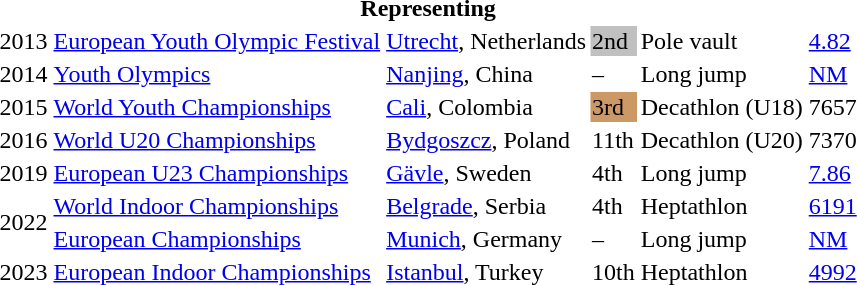<table>
<tr>
<th colspan="6">Representing </th>
</tr>
<tr>
<td>2013</td>
<td><a href='#'>European Youth Olympic Festival</a></td>
<td><a href='#'>Utrecht</a>, Netherlands</td>
<td bgcolor=silver>2nd</td>
<td>Pole vault</td>
<td><a href='#'>4.82</a></td>
</tr>
<tr>
<td>2014</td>
<td><a href='#'>Youth Olympics</a></td>
<td><a href='#'>Nanjing</a>, China</td>
<td>–</td>
<td>Long jump</td>
<td><a href='#'>NM</a></td>
</tr>
<tr>
<td>2015</td>
<td><a href='#'>World Youth Championships</a></td>
<td><a href='#'>Cali</a>, Colombia</td>
<td bgcolor="cc9966">3rd</td>
<td>Decathlon (U18)</td>
<td>7657</td>
</tr>
<tr>
<td>2016</td>
<td><a href='#'>World U20 Championships</a></td>
<td><a href='#'>Bydgoszcz</a>, Poland</td>
<td>11th</td>
<td>Decathlon (U20)</td>
<td>7370</td>
</tr>
<tr>
<td>2019</td>
<td><a href='#'>European U23 Championships</a></td>
<td><a href='#'>Gävle</a>, Sweden</td>
<td>4th</td>
<td>Long jump</td>
<td><a href='#'>7.86</a></td>
</tr>
<tr>
<td rowspan=2>2022</td>
<td><a href='#'>World Indoor Championships</a></td>
<td><a href='#'>Belgrade</a>, Serbia</td>
<td>4th</td>
<td>Heptathlon</td>
<td><a href='#'>6191</a></td>
</tr>
<tr>
<td><a href='#'>European Championships</a></td>
<td><a href='#'>Munich</a>, Germany</td>
<td>–</td>
<td>Long jump</td>
<td><a href='#'>NM</a></td>
</tr>
<tr>
<td>2023</td>
<td><a href='#'>European Indoor Championships</a></td>
<td><a href='#'>Istanbul</a>, Turkey</td>
<td>10th</td>
<td>Heptathlon</td>
<td><a href='#'>4992</a></td>
</tr>
</table>
